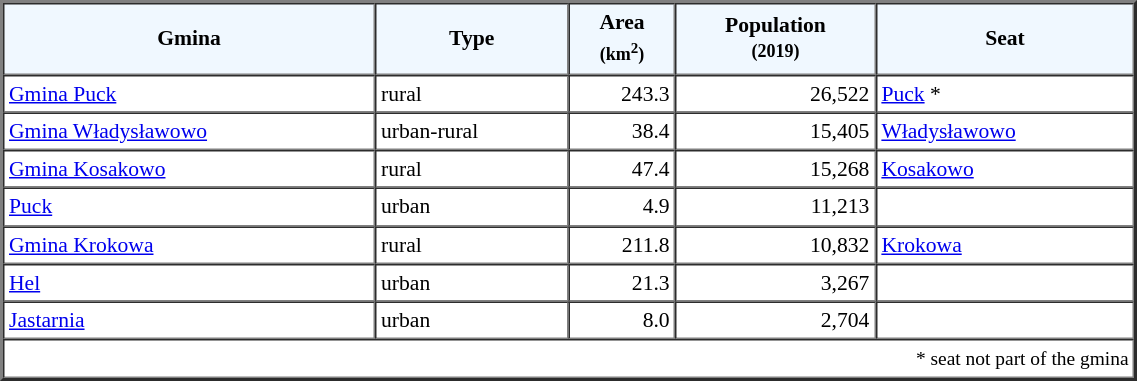<table width="60%" border="2" cellpadding="3" cellspacing="0" style="font-size:90%;line-height:120%;">
<tr bgcolor="F0F8FF">
<td style="text-align:center;"><strong>Gmina</strong></td>
<td style="text-align:center;"><strong>Type</strong></td>
<td style="text-align:center;"><strong>Area<br><small>(km<sup>2</sup>)</small></strong></td>
<td style="text-align:center;"><strong>Population<br><small>(2019)</small></strong></td>
<td style="text-align:center;"><strong>Seat</strong></td>
</tr>
<tr>
<td><a href='#'>Gmina Puck</a></td>
<td>rural</td>
<td style="text-align:right;">243.3</td>
<td style="text-align:right;">26,522</td>
<td><a href='#'>Puck</a> *</td>
</tr>
<tr>
<td><a href='#'>Gmina Władysławowo</a></td>
<td>urban-rural</td>
<td style="text-align:right;">38.4</td>
<td style="text-align:right;">15,405</td>
<td><a href='#'>Władysławowo</a></td>
</tr>
<tr>
<td><a href='#'>Gmina Kosakowo</a></td>
<td>rural</td>
<td style="text-align:right;">47.4</td>
<td style="text-align:right;">15,268</td>
<td><a href='#'>Kosakowo</a></td>
</tr>
<tr>
<td><a href='#'>Puck</a></td>
<td>urban</td>
<td style="text-align:right;">4.9</td>
<td style="text-align:right;">11,213</td>
<td> </td>
</tr>
<tr>
<td><a href='#'>Gmina Krokowa</a></td>
<td>rural</td>
<td style="text-align:right;">211.8</td>
<td style="text-align:right;">10,832</td>
<td><a href='#'>Krokowa</a></td>
</tr>
<tr>
<td><a href='#'>Hel</a></td>
<td>urban</td>
<td style="text-align:right;">21.3</td>
<td style="text-align:right;">3,267</td>
<td> </td>
</tr>
<tr>
<td><a href='#'>Jastarnia</a></td>
<td>urban</td>
<td style="text-align:right;">8.0</td>
<td style="text-align:right;">2,704</td>
<td> </td>
</tr>
<tr>
<td colspan=5 style="text-align:right;font-size:90%">* seat not part of the gmina</td>
</tr>
<tr>
</tr>
</table>
